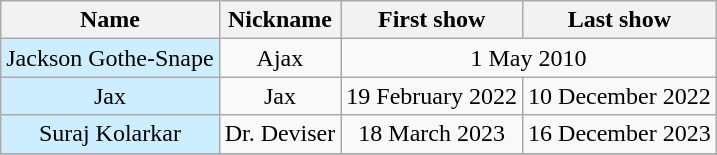<table class="wikitable sortable" style="text-align:center">
<tr>
<th>Name</th>
<th>Nickname</th>
<th>First show</th>
<th>Last show</th>
</tr>
<tr>
<td style="background:#CCEEFF" data-sort-value="Gothe-Snape, Jackson">Jackson Gothe-Snape</td>
<td>Ajax</td>
<td colspan="2">1 May 2010</td>
</tr>
<tr>
<td style="background:#CCEEFF;">Jax</td>
<td>Jax</td>
<td>19 February 2022</td>
<td>10 December 2022</td>
</tr>
<tr>
<td style="background:#CCEEFF;" data-sort-value="Kolarkar, Suraj">Suraj Kolarkar</td>
<td>Dr. Deviser</td>
<td>18 March 2023</td>
<td>16 December 2023</td>
</tr>
<tr>
</tr>
</table>
